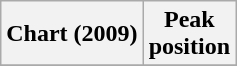<table class="wikitable plainrowheaders">
<tr>
<th align="center">Chart (2009)</th>
<th align="center">Peak<br>position</th>
</tr>
<tr>
</tr>
</table>
